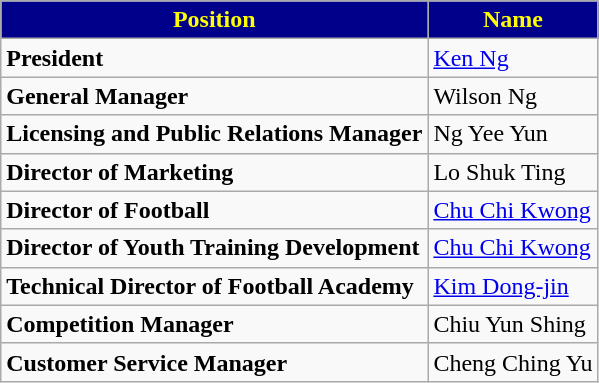<table class="wikitable">
<tr>
<th style="color:yellow; background:#00008B;">Position</th>
<th style="color:yellow; background:#00008B;">Name</th>
</tr>
<tr>
<td><strong>President</strong></td>
<td> <a href='#'>Ken Ng</a></td>
</tr>
<tr>
<td><strong>General Manager</strong></td>
<td> Wilson Ng</td>
</tr>
<tr>
<td><strong>Licensing and Public Relations Manager</strong></td>
<td> Ng Yee Yun</td>
</tr>
<tr>
<td><strong>Director of Marketing</strong></td>
<td> Lo Shuk Ting</td>
</tr>
<tr>
<td><strong>Director of Football</strong></td>
<td> <a href='#'>Chu Chi Kwong</a></td>
</tr>
<tr>
<td><strong>Director of Youth Training Development</strong></td>
<td> <a href='#'>Chu Chi Kwong</a></td>
</tr>
<tr>
<td><strong>Technical Director of Football Academy</strong></td>
<td> <a href='#'>Kim Dong-jin</a></td>
</tr>
<tr>
<td><strong>Competition Manager</strong></td>
<td> Chiu Yun Shing</td>
</tr>
<tr>
<td><strong>Customer Service Manager</strong></td>
<td> Cheng Ching Yu</td>
</tr>
</table>
